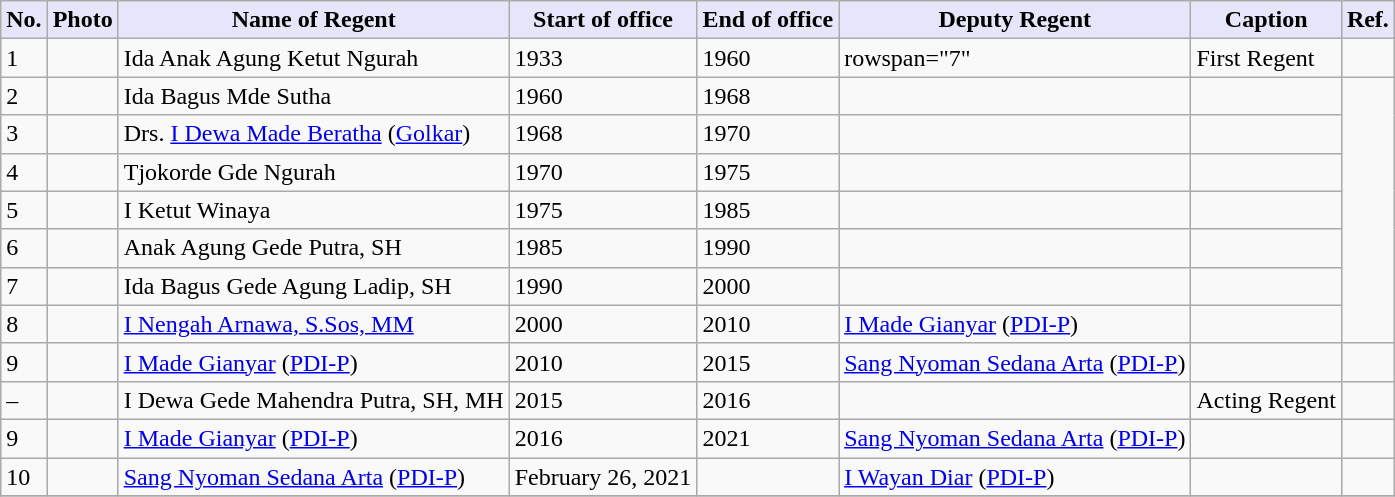<table class="wikitable">
<tr>
<th style="text-align: center; background: lavender;">No.</th>
<th style="text-align: center; background: lavender;">Photo</th>
<th style="text-align: center; background: lavender;">Name of Regent</th>
<th style="text-align: center; background: lavender;">Start of office</th>
<th style="text-align: center; background: lavender;">End of office</th>
<th style="text-align: center; background: lavender;">Deputy Regent</th>
<th style="text-align: center; background: lavender;">Caption</th>
<th style="text-align: center; background: lavender;">Ref.</th>
</tr>
<tr>
<td>1</td>
<td></td>
<td>Ida Anak Agung Ketut Ngurah</td>
<td>1933</td>
<td>1960</td>
<td>rowspan="7" </td>
<td>First Regent</td>
<td></td>
</tr>
<tr>
<td>2</td>
<td></td>
<td>Ida Bagus Mde Sutha</td>
<td>1960</td>
<td>1968</td>
<td></td>
<td></td>
</tr>
<tr>
<td>3</td>
<td></td>
<td>Drs. <a href='#'> I Dewa Made Beratha</a> (<a href='#'>Golkar</a>)</td>
<td>1968</td>
<td>1970</td>
<td></td>
<td></td>
</tr>
<tr>
<td>4</td>
<td></td>
<td>Tjokorde Gde Ngurah</td>
<td>1970</td>
<td>1975</td>
<td></td>
<td></td>
</tr>
<tr>
<td>5</td>
<td></td>
<td>I Ketut Winaya</td>
<td>1975</td>
<td>1985</td>
<td></td>
<td></td>
</tr>
<tr>
<td>6</td>
<td></td>
<td>Anak Agung Gede Putra, SH</td>
<td>1985</td>
<td>1990</td>
<td></td>
<td></td>
</tr>
<tr>
<td>7</td>
<td></td>
<td>Ida Bagus Gede Agung Ladip, SH</td>
<td>1990</td>
<td>2000</td>
<td></td>
<td></td>
</tr>
<tr>
<td>8</td>
<td></td>
<td><a href='#'>I Nengah Arnawa, S.Sos, MM</a></td>
<td>2000</td>
<td>2010</td>
<td><a href='#'>I Made Gianyar</a> (<a href='#'>PDI-P</a>)</td>
<td></td>
</tr>
<tr>
<td>9</td>
<td></td>
<td><a href='#'>I Made Gianyar</a> (<a href='#'>PDI-P</a>)</td>
<td>2010</td>
<td>2015</td>
<td><a href='#'>Sang Nyoman Sedana Arta</a> (<a href='#'>PDI-P</a>)</td>
<td></td>
<td></td>
</tr>
<tr>
<td>–</td>
<td></td>
<td>I Dewa Gede Mahendra Putra, SH, MH</td>
<td>2015</td>
<td>2016</td>
<td></td>
<td>Acting Regent</td>
<td></td>
</tr>
<tr>
<td>9</td>
<td></td>
<td><a href='#'>I Made Gianyar</a> (<a href='#'>PDI-P</a>)</td>
<td>2016</td>
<td>2021</td>
<td><a href='#'>Sang Nyoman Sedana Arta</a> (<a href='#'>PDI-P</a>)</td>
<td></td>
<td></td>
</tr>
<tr>
<td>10</td>
<td></td>
<td><a href='#'>Sang Nyoman Sedana Arta</a> (<a href='#'>PDI-P</a>)</td>
<td>February 26, 2021</td>
<td></td>
<td><a href='#'>I Wayan Diar</a> (<a href='#'>PDI-P</a>)</td>
<td></td>
<td></td>
</tr>
<tr>
</tr>
</table>
